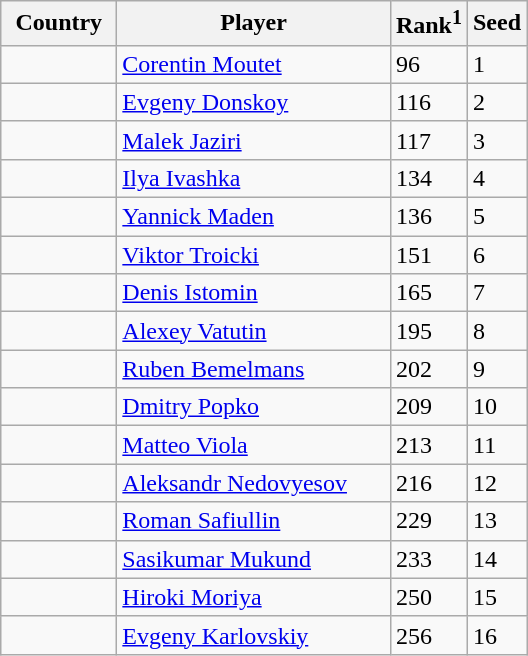<table class="sortable wikitable">
<tr>
<th width="70">Country</th>
<th width="175">Player</th>
<th>Rank<sup>1</sup></th>
<th>Seed</th>
</tr>
<tr>
<td></td>
<td><a href='#'>Corentin Moutet</a></td>
<td>96</td>
<td>1</td>
</tr>
<tr>
<td></td>
<td><a href='#'>Evgeny Donskoy</a></td>
<td>116</td>
<td>2</td>
</tr>
<tr>
<td></td>
<td><a href='#'>Malek Jaziri</a></td>
<td>117</td>
<td>3</td>
</tr>
<tr>
<td></td>
<td><a href='#'>Ilya Ivashka</a></td>
<td>134</td>
<td>4</td>
</tr>
<tr>
<td></td>
<td><a href='#'>Yannick Maden</a></td>
<td>136</td>
<td>5</td>
</tr>
<tr>
<td></td>
<td><a href='#'>Viktor Troicki</a></td>
<td>151</td>
<td>6</td>
</tr>
<tr>
<td></td>
<td><a href='#'>Denis Istomin</a></td>
<td>165</td>
<td>7</td>
</tr>
<tr>
<td></td>
<td><a href='#'>Alexey Vatutin</a></td>
<td>195</td>
<td>8</td>
</tr>
<tr>
<td></td>
<td><a href='#'>Ruben Bemelmans</a></td>
<td>202</td>
<td>9</td>
</tr>
<tr>
<td></td>
<td><a href='#'>Dmitry Popko</a></td>
<td>209</td>
<td>10</td>
</tr>
<tr>
<td></td>
<td><a href='#'>Matteo Viola</a></td>
<td>213</td>
<td>11</td>
</tr>
<tr>
<td></td>
<td><a href='#'>Aleksandr Nedovyesov</a></td>
<td>216</td>
<td>12</td>
</tr>
<tr>
<td></td>
<td><a href='#'>Roman Safiullin</a></td>
<td>229</td>
<td>13</td>
</tr>
<tr>
<td></td>
<td><a href='#'>Sasikumar Mukund</a></td>
<td>233</td>
<td>14</td>
</tr>
<tr>
<td></td>
<td><a href='#'>Hiroki Moriya</a></td>
<td>250</td>
<td>15</td>
</tr>
<tr>
<td></td>
<td><a href='#'>Evgeny Karlovskiy</a></td>
<td>256</td>
<td>16</td>
</tr>
</table>
